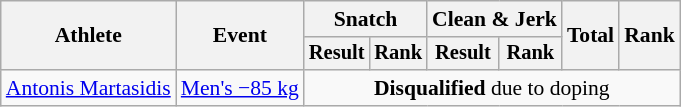<table class="wikitable" style="font-size:90%">
<tr>
<th rowspan="2">Athlete</th>
<th rowspan="2">Event</th>
<th colspan="2">Snatch</th>
<th colspan="2">Clean & Jerk</th>
<th rowspan="2">Total</th>
<th rowspan="2">Rank</th>
</tr>
<tr style="font-size:95%">
<th>Result</th>
<th>Rank</th>
<th>Result</th>
<th>Rank</th>
</tr>
<tr align=center>
<td align=left><a href='#'>Antonis Martasidis</a></td>
<td align=left><a href='#'>Men's −85 kg</a></td>
<td colspan=6><strong>Disqualified</strong> due to doping</td>
</tr>
</table>
